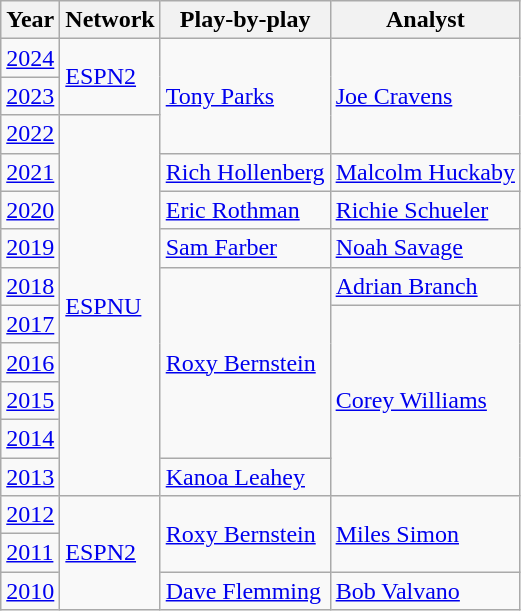<table class="wikitable">
<tr>
<th>Year</th>
<th>Network</th>
<th>Play-by-play</th>
<th>Analyst</th>
</tr>
<tr>
<td><a href='#'>2024</a></td>
<td rowspan=2><a href='#'>ESPN2</a></td>
<td rowspan=3><a href='#'>Tony Parks</a></td>
<td rowspan=3><a href='#'>Joe Cravens</a></td>
</tr>
<tr>
<td><a href='#'>2023</a></td>
</tr>
<tr>
<td><a href='#'>2022</a></td>
<td rowspan=10><a href='#'>ESPNU</a></td>
</tr>
<tr>
<td><a href='#'>2021</a></td>
<td><a href='#'>Rich Hollenberg</a></td>
<td><a href='#'>Malcolm Huckaby</a></td>
</tr>
<tr>
<td><a href='#'>2020</a></td>
<td><a href='#'>Eric Rothman</a></td>
<td><a href='#'>Richie Schueler</a></td>
</tr>
<tr>
<td><a href='#'>2019</a></td>
<td><a href='#'>Sam Farber</a></td>
<td><a href='#'>Noah Savage</a></td>
</tr>
<tr>
<td><a href='#'>2018</a></td>
<td rowspan=5><a href='#'>Roxy Bernstein</a></td>
<td><a href='#'>Adrian Branch</a></td>
</tr>
<tr>
<td><a href='#'>2017</a></td>
<td rowspan=5><a href='#'>Corey Williams</a></td>
</tr>
<tr>
<td><a href='#'>2016</a></td>
</tr>
<tr>
<td><a href='#'>2015</a></td>
</tr>
<tr>
<td><a href='#'>2014</a></td>
</tr>
<tr>
<td><a href='#'>2013</a></td>
<td><a href='#'>Kanoa Leahey</a></td>
</tr>
<tr>
<td><a href='#'>2012</a></td>
<td rowspan=3><a href='#'>ESPN2</a></td>
<td rowspan=2><a href='#'>Roxy Bernstein</a></td>
<td rowspan=2><a href='#'>Miles Simon</a></td>
</tr>
<tr>
<td><a href='#'>2011</a></td>
</tr>
<tr>
<td><a href='#'>2010</a></td>
<td><a href='#'>Dave Flemming</a></td>
<td><a href='#'>Bob Valvano</a></td>
</tr>
</table>
